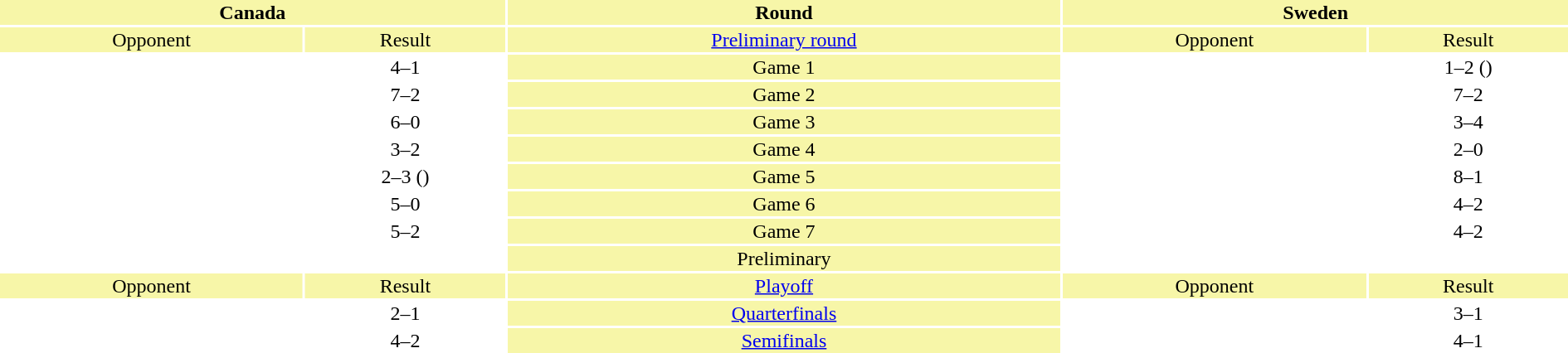<table width="100%" style="text-align:center">
<tr valign=top bgcolor=#F7F6A8>
<th colspan=2 style="width:1*">Canada</th>
<th>Round</th>
<th colspan=2 style="width:1*">Sweden</th>
</tr>
<tr valign=top bgcolor=#F7F6A8>
<td>Opponent</td>
<td>Result</td>
<td bgcolor=#F7F6A8><a href='#'>Preliminary round</a></td>
<td>Opponent</td>
<td>Result</td>
</tr>
<tr>
<td align=left></td>
<td>4–1</td>
<td bgcolor=#F7F6A8>Game 1</td>
<td align=left></td>
<td>1–2 ()</td>
</tr>
<tr>
<td align=left></td>
<td>7–2</td>
<td bgcolor=#F7F6A8>Game 2</td>
<td align=left></td>
<td>7–2</td>
</tr>
<tr>
<td align=left></td>
<td>6–0</td>
<td bgcolor=#F7F6A8>Game 3</td>
<td align=left></td>
<td>3–4</td>
</tr>
<tr>
<td align=left></td>
<td>3–2</td>
<td bgcolor=#F7F6A8>Game 4</td>
<td align=left></td>
<td>2–0</td>
</tr>
<tr>
<td align=left></td>
<td>2–3 ()</td>
<td bgcolor=#F7F6A8>Game 5</td>
<td align=left></td>
<td>8–1</td>
</tr>
<tr>
<td align=left></td>
<td>5–0</td>
<td bgcolor=#F7F6A8>Game 6</td>
<td align=left></td>
<td>4–2</td>
</tr>
<tr>
<td align=left></td>
<td>5–2</td>
<td bgcolor=#F7F6A8>Game 7</td>
<td align=left></td>
<td>4–2</td>
</tr>
<tr>
<td colspan="2" align=center><br></td>
<td bgcolor="#F7F6A8">Preliminary</td>
<td colspan=2 align=center><br></td>
</tr>
<tr valign=top bgcolor=#F7F6A8>
<td>Opponent</td>
<td>Result</td>
<td bgcolor=#F7F6A8><a href='#'>Playoff</a></td>
<td>Opponent</td>
<td>Result</td>
</tr>
<tr>
<td align=left></td>
<td>2–1</td>
<td bgcolor=#F7F6A8><a href='#'>Quarterfinals</a></td>
<td align=left></td>
<td>3–1</td>
</tr>
<tr>
<td align=left></td>
<td>4–2</td>
<td bgcolor=#F7F6A8><a href='#'>Semifinals</a></td>
<td align=left></td>
<td>4–1</td>
</tr>
</table>
